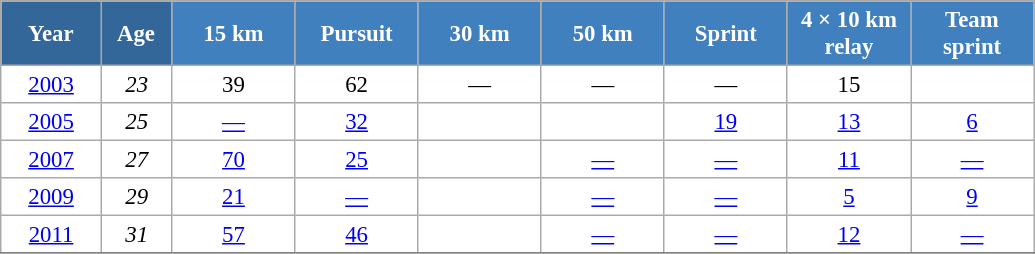<table class="wikitable" style="font-size:95%; text-align:center; border:grey solid 1px; border-collapse:collapse; background:#ffffff;">
<tr>
<th style="background-color:#369; color:white; width:60px;"> Year </th>
<th style="background-color:#369; color:white; width:40px;"> Age </th>
<th style="background-color:#4180be; color:white; width:75px;"> 15 km </th>
<th style="background-color:#4180be; color:white; width:75px;"> Pursuit </th>
<th style="background-color:#4180be; color:white; width:75px;"> 30 km </th>
<th style="background-color:#4180be; color:white; width:75px;"> 50 km </th>
<th style="background-color:#4180be; color:white; width:75px;"> Sprint </th>
<th style="background-color:#4180be; color:white; width:75px;"> 4 × 10 km <br> relay </th>
<th style="background-color:#4180be; color:white; width:75px;"> Team <br> sprint </th>
</tr>
<tr>
<td><a href='#'>2003</a></td>
<td><em>23</em></td>
<td>39</td>
<td>62</td>
<td>—</td>
<td>—</td>
<td>—</td>
<td>15</td>
<td></td>
</tr>
<tr>
<td><a href='#'>2005</a></td>
<td><em>25</em></td>
<td><a href='#'>—</a></td>
<td><a href='#'>32</a></td>
<td></td>
<td><a href='#'></a></td>
<td><a href='#'>19</a></td>
<td><a href='#'>13</a></td>
<td><a href='#'>6</a></td>
</tr>
<tr>
<td><a href='#'>2007</a></td>
<td><em>27</em></td>
<td><a href='#'>70</a></td>
<td><a href='#'>25</a></td>
<td></td>
<td><a href='#'>—</a></td>
<td><a href='#'>—</a></td>
<td><a href='#'>11</a></td>
<td><a href='#'>—</a></td>
</tr>
<tr>
<td><a href='#'>2009</a></td>
<td><em>29</em></td>
<td><a href='#'>21</a></td>
<td><a href='#'>—</a></td>
<td></td>
<td><a href='#'>—</a></td>
<td><a href='#'>—</a></td>
<td><a href='#'>5</a></td>
<td><a href='#'>9</a></td>
</tr>
<tr>
<td><a href='#'>2011</a></td>
<td><em>31</em></td>
<td><a href='#'>57</a></td>
<td><a href='#'>46</a></td>
<td></td>
<td><a href='#'>—</a></td>
<td><a href='#'>—</a></td>
<td><a href='#'>12</a></td>
<td><a href='#'>—</a></td>
</tr>
<tr>
</tr>
</table>
